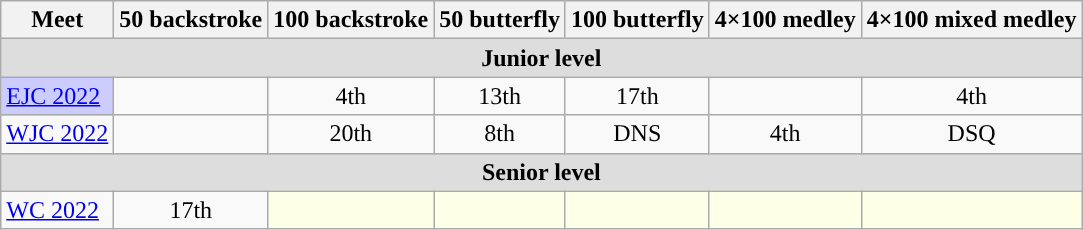<table class="sortable wikitable">
<tr>
<th>Meet</th>
<th class="unsortable">50 backstroke</th>
<th class="unsortable">100 backstroke</th>
<th class="unsortable">50 butterfly</th>
<th class="unsortable">100 butterfly</th>
<th class="unsortable">4×100 medley</th>
<th class="unsortable">4×100 mixed medley</th>
</tr>
<tr bgcolor="#DDDDDD">
<td colspan="7" align="center"><strong>Junior level</strong></td>
</tr>
<tr>
<td style="background:#ccccff"><a href='#'>EJC 2022</a></td>
<td align="center"></td>
<td align="center">4th</td>
<td align="center">13th</td>
<td align="center">17th</td>
<td align="center"></td>
<td align="center">4th</td>
</tr>
<tr>
<td><a href='#'>WJC 2022</a></td>
<td align="center"></td>
<td align="center">20th</td>
<td align="center">8th</td>
<td align="center">DNS</td>
<td align="center">4th</td>
<td align="center">DSQ</td>
</tr>
<tr bgcolor="#DDDDDD">
<td colspan="7" align="center"><strong>Senior level</strong></td>
</tr>
<tr>
<td><a href='#'>WC 2022</a></td>
<td align="center">17th</td>
<td style="background:#fdffe7"></td>
<td style="background:#fdffe7"></td>
<td style="background:#fdffe7"></td>
<td style="background:#fdffe7"></td>
<td style="background:#fdffe7"></td>
</tr>
</table>
